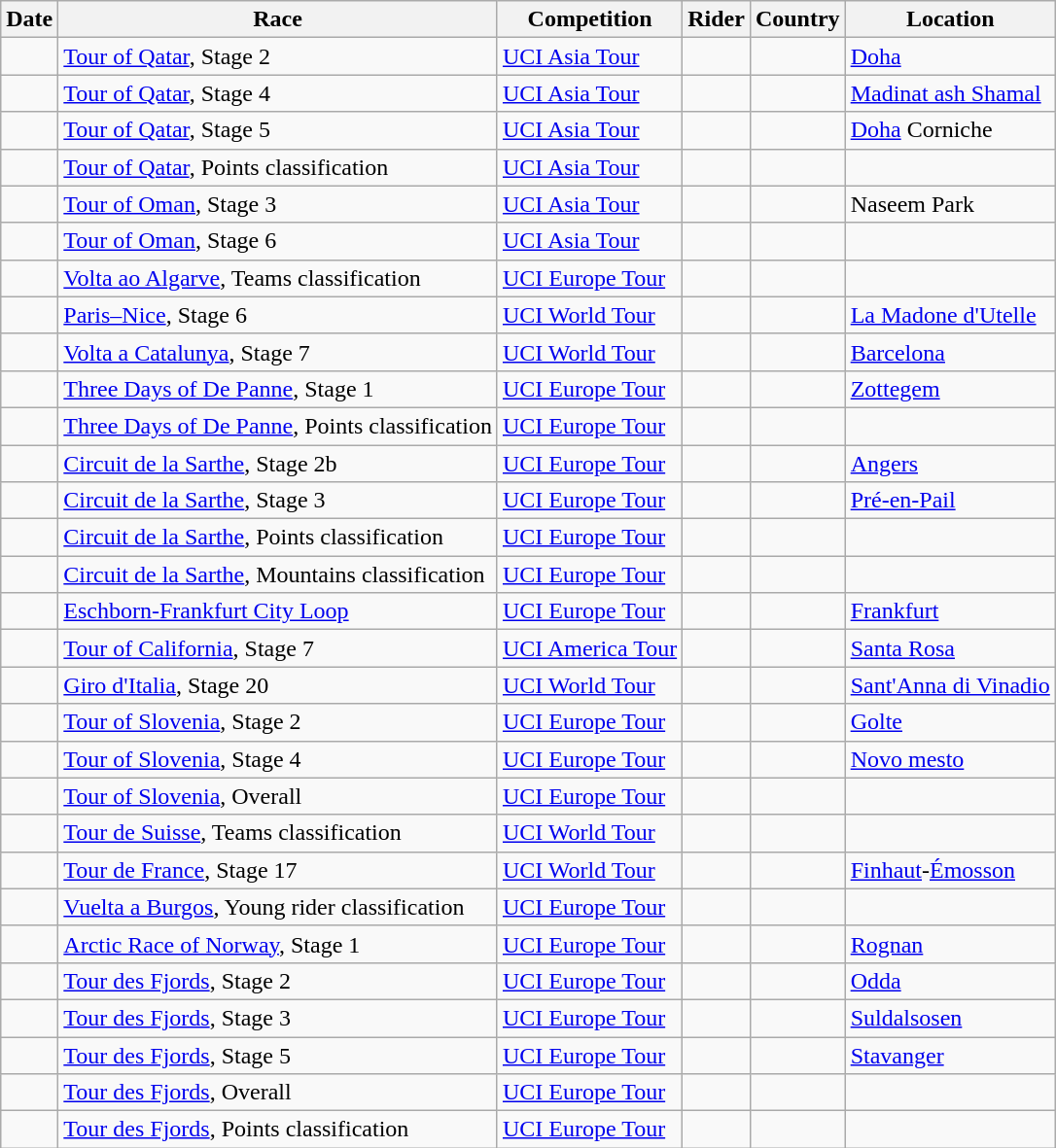<table class="wikitable sortable">
<tr>
<th>Date</th>
<th>Race</th>
<th>Competition</th>
<th>Rider</th>
<th>Country</th>
<th>Location</th>
</tr>
<tr>
<td></td>
<td><a href='#'>Tour of Qatar</a>, Stage 2</td>
<td><a href='#'>UCI Asia Tour</a></td>
<td></td>
<td></td>
<td><a href='#'>Doha</a></td>
</tr>
<tr>
<td></td>
<td><a href='#'>Tour of Qatar</a>, Stage 4</td>
<td><a href='#'>UCI Asia Tour</a></td>
<td></td>
<td></td>
<td><a href='#'>Madinat ash Shamal</a></td>
</tr>
<tr>
<td></td>
<td><a href='#'>Tour of Qatar</a>, Stage 5</td>
<td><a href='#'>UCI Asia Tour</a></td>
<td></td>
<td></td>
<td><a href='#'>Doha</a> Corniche</td>
</tr>
<tr>
<td></td>
<td><a href='#'>Tour of Qatar</a>, Points classification</td>
<td><a href='#'>UCI Asia Tour</a></td>
<td></td>
<td></td>
<td></td>
</tr>
<tr>
<td></td>
<td><a href='#'>Tour of Oman</a>, Stage 3</td>
<td><a href='#'>UCI Asia Tour</a></td>
<td></td>
<td></td>
<td>Naseem Park</td>
</tr>
<tr>
<td></td>
<td><a href='#'>Tour of Oman</a>, Stage 6</td>
<td><a href='#'>UCI Asia Tour</a></td>
<td></td>
<td></td>
<td></td>
</tr>
<tr>
<td></td>
<td><a href='#'>Volta ao Algarve</a>, Teams classification</td>
<td><a href='#'>UCI Europe Tour</a></td>
<td align="center"></td>
<td></td>
<td></td>
</tr>
<tr>
<td></td>
<td><a href='#'>Paris–Nice</a>, Stage 6</td>
<td><a href='#'>UCI World Tour</a></td>
<td></td>
<td></td>
<td><a href='#'>La Madone d'Utelle</a></td>
</tr>
<tr>
<td></td>
<td><a href='#'>Volta a Catalunya</a>, Stage 7</td>
<td><a href='#'>UCI World Tour</a></td>
<td></td>
<td></td>
<td><a href='#'>Barcelona</a></td>
</tr>
<tr>
<td></td>
<td><a href='#'>Three Days of De Panne</a>, Stage 1</td>
<td><a href='#'>UCI Europe Tour</a></td>
<td></td>
<td></td>
<td><a href='#'>Zottegem</a></td>
</tr>
<tr>
<td></td>
<td><a href='#'>Three Days of De Panne</a>, Points classification</td>
<td><a href='#'>UCI Europe Tour</a></td>
<td></td>
<td></td>
<td></td>
</tr>
<tr>
<td></td>
<td><a href='#'>Circuit de la Sarthe</a>, Stage 2b</td>
<td><a href='#'>UCI Europe Tour</a></td>
<td></td>
<td></td>
<td><a href='#'>Angers</a></td>
</tr>
<tr>
<td></td>
<td><a href='#'>Circuit de la Sarthe</a>, Stage 3</td>
<td><a href='#'>UCI Europe Tour</a></td>
<td></td>
<td></td>
<td><a href='#'>Pré-en-Pail</a></td>
</tr>
<tr>
<td></td>
<td><a href='#'>Circuit de la Sarthe</a>, Points classification</td>
<td><a href='#'>UCI Europe Tour</a></td>
<td></td>
<td></td>
<td></td>
</tr>
<tr>
<td></td>
<td><a href='#'>Circuit de la Sarthe</a>, Mountains classification</td>
<td><a href='#'>UCI Europe Tour</a></td>
<td></td>
<td></td>
<td></td>
</tr>
<tr>
<td></td>
<td><a href='#'>Eschborn-Frankfurt City Loop</a></td>
<td><a href='#'>UCI Europe Tour</a></td>
<td></td>
<td></td>
<td><a href='#'>Frankfurt</a></td>
</tr>
<tr>
<td></td>
<td><a href='#'>Tour of California</a>, Stage 7</td>
<td><a href='#'>UCI America Tour</a></td>
<td></td>
<td></td>
<td><a href='#'>Santa Rosa</a></td>
</tr>
<tr>
<td></td>
<td><a href='#'>Giro d'Italia</a>, Stage 20</td>
<td><a href='#'>UCI World Tour</a></td>
<td></td>
<td></td>
<td><a href='#'>Sant'Anna di Vinadio</a></td>
</tr>
<tr>
<td></td>
<td><a href='#'>Tour of Slovenia</a>, Stage 2</td>
<td><a href='#'>UCI Europe Tour</a></td>
<td></td>
<td></td>
<td><a href='#'>Golte</a></td>
</tr>
<tr>
<td></td>
<td><a href='#'>Tour of Slovenia</a>, Stage 4</td>
<td><a href='#'>UCI Europe Tour</a></td>
<td></td>
<td></td>
<td><a href='#'>Novo mesto</a></td>
</tr>
<tr>
<td></td>
<td><a href='#'>Tour of Slovenia</a>, Overall</td>
<td><a href='#'>UCI Europe Tour</a></td>
<td></td>
<td></td>
<td></td>
</tr>
<tr>
<td></td>
<td><a href='#'>Tour de Suisse</a>, Teams classification</td>
<td><a href='#'>UCI World Tour</a></td>
<td align="center"></td>
<td></td>
<td></td>
</tr>
<tr>
<td></td>
<td><a href='#'>Tour de France</a>, Stage 17</td>
<td><a href='#'>UCI World Tour</a></td>
<td></td>
<td></td>
<td><a href='#'>Finhaut</a>-<a href='#'>Émosson</a></td>
</tr>
<tr>
<td></td>
<td><a href='#'>Vuelta a Burgos</a>, Young rider classification</td>
<td><a href='#'>UCI Europe Tour</a></td>
<td></td>
<td></td>
<td></td>
</tr>
<tr>
<td></td>
<td><a href='#'>Arctic Race of Norway</a>, Stage 1</td>
<td><a href='#'>UCI Europe Tour</a></td>
<td></td>
<td></td>
<td><a href='#'>Rognan</a></td>
</tr>
<tr>
<td></td>
<td><a href='#'>Tour des Fjords</a>, Stage 2</td>
<td><a href='#'>UCI Europe Tour</a></td>
<td></td>
<td></td>
<td><a href='#'>Odda</a></td>
</tr>
<tr>
<td></td>
<td><a href='#'>Tour des Fjords</a>, Stage 3</td>
<td><a href='#'>UCI Europe Tour</a></td>
<td></td>
<td></td>
<td><a href='#'>Suldalsosen</a></td>
</tr>
<tr>
<td></td>
<td><a href='#'>Tour des Fjords</a>, Stage 5</td>
<td><a href='#'>UCI Europe Tour</a></td>
<td></td>
<td></td>
<td><a href='#'>Stavanger</a></td>
</tr>
<tr>
<td></td>
<td><a href='#'>Tour des Fjords</a>, Overall</td>
<td><a href='#'>UCI Europe Tour</a></td>
<td></td>
<td></td>
<td></td>
</tr>
<tr>
<td></td>
<td><a href='#'>Tour des Fjords</a>, Points classification</td>
<td><a href='#'>UCI Europe Tour</a></td>
<td></td>
<td></td>
<td></td>
</tr>
</table>
